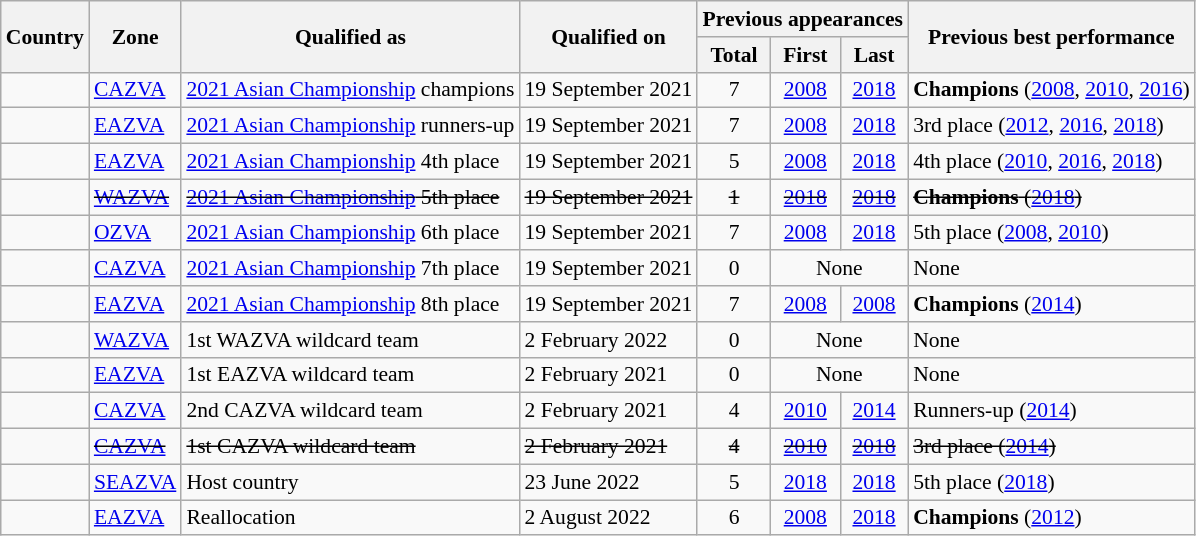<table class="wikitable sortable" style="font-size:90%">
<tr>
<th rowspan=2>Country</th>
<th rowspan=2>Zone</th>
<th rowspan=2>Qualified as</th>
<th rowspan=2>Qualified on</th>
<th colspan=3>Previous appearances</th>
<th rowspan=2>Previous best performance</th>
</tr>
<tr>
<th>Total</th>
<th>First</th>
<th>Last</th>
</tr>
<tr>
<td></td>
<td><a href='#'>CAZVA</a></td>
<td><a href='#'>2021 Asian Championship</a> champions</td>
<td>19 September 2021</td>
<td style="text-align:center">7</td>
<td style="text-align:center"><a href='#'>2008</a></td>
<td style="text-align:center"><a href='#'>2018</a></td>
<td><strong>Champions</strong> (<a href='#'>2008</a>, <a href='#'>2010</a>, <a href='#'>2016</a>)</td>
</tr>
<tr>
<td></td>
<td><a href='#'>EAZVA</a></td>
<td><a href='#'>2021 Asian Championship</a> runners-up</td>
<td>19 September 2021</td>
<td style="text-align:center">7</td>
<td style="text-align:center"><a href='#'>2008</a></td>
<td style="text-align:center"><a href='#'>2018</a></td>
<td>3rd place (<a href='#'>2012</a>, <a href='#'>2016</a>, <a href='#'>2018</a>)</td>
</tr>
<tr>
<td></td>
<td><a href='#'>EAZVA</a></td>
<td><a href='#'>2021 Asian Championship</a> 4th place</td>
<td>19 September 2021</td>
<td style="text-align:center">5</td>
<td style="text-align:center"><a href='#'>2008</a></td>
<td style="text-align:center"><a href='#'>2018</a></td>
<td>4th place (<a href='#'>2010</a>, <a href='#'>2016</a>, <a href='#'>2018</a>)</td>
</tr>
<tr>
<td><s></s></td>
<td><s><a href='#'>WAZVA</a></s></td>
<td><s><a href='#'>2021 Asian Championship</a> 5th place</s></td>
<td><s>19 September 2021</s></td>
<td style="text-align:center"><s>1</s></td>
<td style="text-align:center"><s><a href='#'>2018</a></s></td>
<td style="text-align:center"><s><a href='#'>2018</a></s></td>
<td><s><strong>Champions</strong> (<a href='#'>2018</a>)</s></td>
</tr>
<tr>
<td></td>
<td><a href='#'>OZVA</a></td>
<td><a href='#'>2021 Asian Championship</a> 6th place</td>
<td>19 September 2021</td>
<td style="text-align:center">7</td>
<td style="text-align:center"><a href='#'>2008</a></td>
<td style="text-align:center"><a href='#'>2018</a></td>
<td>5th place (<a href='#'>2008</a>, <a href='#'>2010</a>)</td>
</tr>
<tr>
<td></td>
<td><a href='#'>CAZVA</a></td>
<td><a href='#'>2021 Asian Championship</a> 7th place</td>
<td>19 September 2021</td>
<td style="text-align:center">0</td>
<td colspan=2 style="text-align:center">None</td>
<td>None</td>
</tr>
<tr>
<td></td>
<td><a href='#'>EAZVA</a></td>
<td><a href='#'>2021 Asian Championship</a> 8th place</td>
<td>19 September 2021</td>
<td style="text-align:center">7</td>
<td style="text-align:center"><a href='#'>2008</a></td>
<td style="text-align:center"><a href='#'>2008</a></td>
<td><strong>Champions</strong> (<a href='#'>2014</a>)</td>
</tr>
<tr>
<td></td>
<td><a href='#'>WAZVA</a></td>
<td>1st WAZVA wildcard team</td>
<td>2 February 2022</td>
<td style="text-align:center">0</td>
<td colspan=2 style="text-align:center">None</td>
<td>None</td>
</tr>
<tr>
<td></td>
<td><a href='#'>EAZVA</a></td>
<td>1st EAZVA wildcard team</td>
<td>2 February 2021</td>
<td style="text-align:center">0</td>
<td colspan=2 style="text-align:center">None</td>
<td>None</td>
</tr>
<tr>
<td></td>
<td><a href='#'>CAZVA</a></td>
<td>2nd CAZVA wildcard team</td>
<td>2 February 2021</td>
<td style="text-align:center">4</td>
<td style="text-align:center"><a href='#'>2010</a></td>
<td style="text-align:center"><a href='#'>2014</a></td>
<td>Runners-up (<a href='#'>2014</a>)</td>
</tr>
<tr>
<td><s></s></td>
<td><s><a href='#'>CAZVA</a></s></td>
<td><s>1st CAZVA wildcard team</s></td>
<td><s>2 February 2021</s></td>
<td style="text-align:center"><s>4</s></td>
<td style="text-align:center"><s><a href='#'>2010</a></s></td>
<td style="text-align:center"><s><a href='#'>2018</a></s></td>
<td><s>3rd place (<a href='#'>2014</a>)</s></td>
</tr>
<tr>
<td></td>
<td><a href='#'>SEAZVA</a></td>
<td>Host country</td>
<td>23 June 2022</td>
<td style="text-align:center">5</td>
<td style="text-align:center"><a href='#'>2018</a></td>
<td style="text-align:center"><a href='#'>2018</a></td>
<td>5th place (<a href='#'>2018</a>)</td>
</tr>
<tr>
<td></td>
<td><a href='#'>EAZVA</a></td>
<td>Reallocation</td>
<td>2 August 2022</td>
<td style="text-align:center">6</td>
<td style="text-align:center"><a href='#'>2008</a></td>
<td style="text-align:center"><a href='#'>2018</a></td>
<td><strong>Champions</strong> (<a href='#'>2012</a>)</td>
</tr>
</table>
